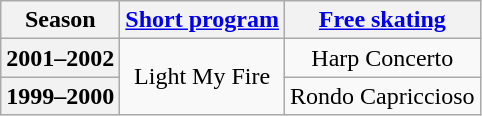<table class="wikitable" style="text-align:center">
<tr>
<th>Season</th>
<th><a href='#'>Short program</a></th>
<th><a href='#'>Free skating</a></th>
</tr>
<tr>
<th>2001–2002</th>
<td rowspan=2>Light My Fire <br></td>
<td>Harp Concerto <br></td>
</tr>
<tr>
<th>1999–2000</th>
<td>Rondo Capriccioso <br></td>
</tr>
</table>
